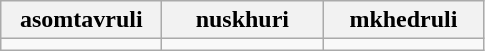<table class="wikitable" style="width:100">
<tr>
<th width="100">asomtavruli</th>
<th width="100">nuskhuri</th>
<th width="100">mkhedruli</th>
</tr>
<tr>
<td align="center"></td>
<td align="center"></td>
<td align="center"></td>
</tr>
</table>
